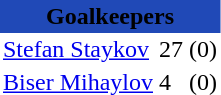<table class="toccolours" border="0" cellpadding="2" cellspacing="0" align="left" style="margin:0.5em;">
<tr>
<th colspan="4" align="center" bgcolor="#2049B7"><span>Goalkeepers</span></th>
</tr>
<tr>
<td> <a href='#'>Stefan Staykov</a></td>
<td>27</td>
<td>(0)</td>
</tr>
<tr>
<td> <a href='#'>Biser Mihaylov</a></td>
<td>4</td>
<td>(0)</td>
</tr>
<tr>
</tr>
</table>
